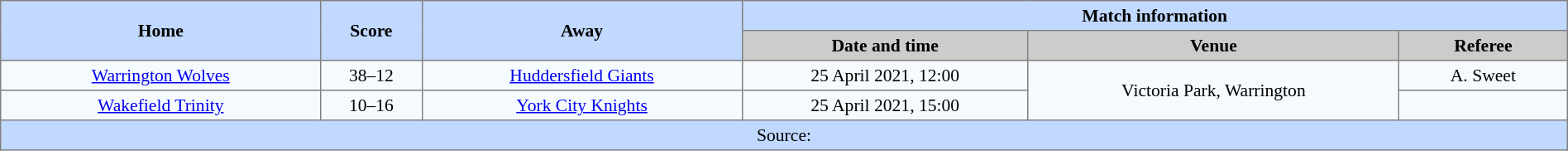<table border=1 style="border-collapse:collapse; font-size:90%; text-align:center;" cellpadding=3 cellspacing=0 width=100%>
<tr style="background:#C1D8ff;">
<th scope="col" rowspan=2 width=19%>Home</th>
<th scope="col" rowspan=2 width=6%>Score</th>
<th scope="col" rowspan=2 width=19%>Away</th>
<th colspan=3>Match information</th>
</tr>
<tr style="background:#CCCCCC;">
<th scope="col" width=17%>Date and time</th>
<th scope="col" width=22%>Venue</th>
<th scope="col" width=10%>Referee</th>
</tr>
<tr style="background:#F5FAFF;">
<td> <a href='#'>Warrington Wolves</a></td>
<td>38–12</td>
<td> <a href='#'>Huddersfield Giants</a></td>
<td>25 April 2021, 12:00</td>
<td rowspan=2>Victoria Park, Warrington</td>
<td>A. Sweet</td>
</tr>
<tr style="background:#F5FAFF;">
<td> <a href='#'>Wakefield Trinity</a></td>
<td>10–16</td>
<td> <a href='#'>York City Knights</a></td>
<td>25 April 2021, 15:00</td>
<td></td>
</tr>
<tr style="background:#c1d8ff;">
<td colspan=6>Source:</td>
</tr>
</table>
